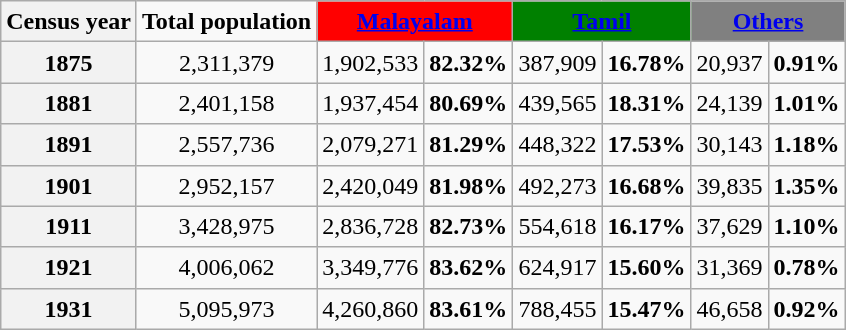<table class="wikitable sortable" style="line-height:20px;text-align:center;">
<tr>
<th>Census year</th>
<td><strong>Total population</strong></td>
<td colspan="2" style="background:Red;"><a href='#'><span><strong>Malayalam</strong></span></a></td>
<td colspan="2" style="background:Green;"><a href='#'><span><strong>Tamil</strong></span></a></td>
<td colspan="2" style="background:gray;"><a href='#'><span><strong>Others</strong></span></a></td>
</tr>
<tr>
<th>1875</th>
<td>2,311,379</td>
<td>1,902,533</td>
<td><strong>82.32%</strong></td>
<td>387,909</td>
<td><strong>16.78%</strong></td>
<td>20,937</td>
<td><strong>0.91%</strong></td>
</tr>
<tr>
<th>1881</th>
<td>2,401,158</td>
<td>1,937,454</td>
<td><strong>80.69%</strong></td>
<td>439,565</td>
<td><strong>18.31%</strong></td>
<td>24,139</td>
<td><strong>1.01%</strong></td>
</tr>
<tr>
<th>1891</th>
<td>2,557,736</td>
<td>2,079,271</td>
<td><strong>81.29%</strong></td>
<td>448,322</td>
<td><strong>17.53%</strong></td>
<td>30,143</td>
<td><strong>1.18%</strong></td>
</tr>
<tr>
<th>1901</th>
<td>2,952,157</td>
<td>2,420,049</td>
<td><strong>81.98%</strong></td>
<td>492,273</td>
<td><strong>16.68%</strong></td>
<td>39,835</td>
<td><strong>1.35%</strong></td>
</tr>
<tr>
<th>1911</th>
<td>3,428,975</td>
<td>2,836,728</td>
<td><strong>82.73%</strong></td>
<td>554,618</td>
<td><strong>16.17%</strong></td>
<td>37,629</td>
<td><strong>1.10%</strong></td>
</tr>
<tr>
<th>1921</th>
<td>4,006,062</td>
<td>3,349,776</td>
<td><strong>83.62%</strong></td>
<td>624,917</td>
<td><strong>15.60%</strong></td>
<td>31,369</td>
<td><strong>0.78%</strong></td>
</tr>
<tr>
<th>1931</th>
<td>5,095,973</td>
<td>4,260,860</td>
<td><strong>83.61%</strong></td>
<td>788,455</td>
<td><strong>15.47%</strong></td>
<td>46,658</td>
<td><strong>0.92%</strong></td>
</tr>
</table>
